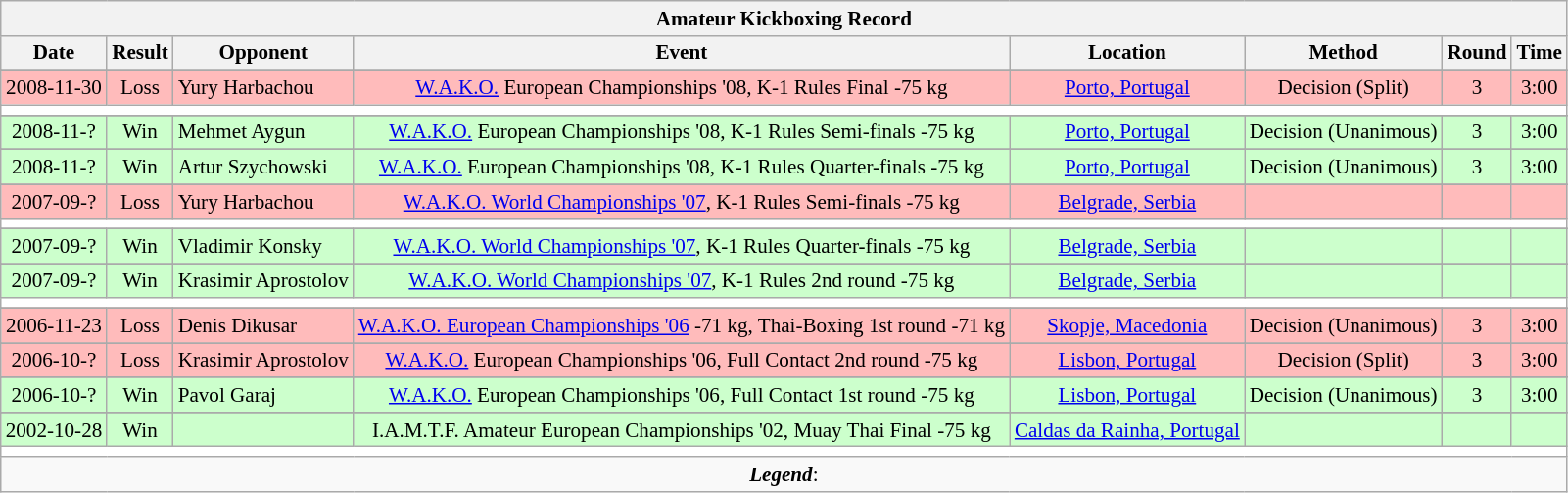<table class="wikitable collapsible"  style="font-size:88%; text-align:center;">
<tr>
<th colspan=9>Amateur Kickboxing Record</th>
</tr>
<tr>
<th>Date</th>
<th>Result</th>
<th>Opponent</th>
<th>Event</th>
<th>Location</th>
<th>Method</th>
<th>Round</th>
<th>Time</th>
</tr>
<tr>
</tr>
<tr bgcolor="#FFBBBB">
<td>2008-11-30</td>
<td>Loss</td>
<td align=left> Yury Harbachou</td>
<td><a href='#'>W.A.K.O.</a> European Championships '08, K-1 Rules Final -75 kg</td>
<td><a href='#'>Porto, Portugal</a></td>
<td>Decision (Split)</td>
<td>3</td>
<td>3:00</td>
</tr>
<tr>
<th style="background:white" colspan=9></th>
</tr>
<tr>
</tr>
<tr bgcolor="#CCFFCC">
<td>2008-11-?</td>
<td>Win</td>
<td align=left> Mehmet Aygun</td>
<td><a href='#'>W.A.K.O.</a> European Championships '08, K-1 Rules Semi-finals -75 kg</td>
<td><a href='#'>Porto, Portugal</a></td>
<td>Decision (Unanimous)</td>
<td>3</td>
<td>3:00</td>
</tr>
<tr>
</tr>
<tr bgcolor="#CCFFCC">
<td>2008-11-?</td>
<td>Win</td>
<td align=left> Artur Szychowski</td>
<td><a href='#'>W.A.K.O.</a> European Championships '08, K-1 Rules Quarter-finals -75 kg</td>
<td><a href='#'>Porto, Portugal</a></td>
<td>Decision (Unanimous)</td>
<td>3</td>
<td>3:00</td>
</tr>
<tr>
</tr>
<tr bgcolor="#FFBBBB">
<td>2007-09-?</td>
<td>Loss</td>
<td align=left> Yury Harbachou</td>
<td><a href='#'>W.A.K.O. World Championships '07</a>, K-1 Rules Semi-finals -75 kg</td>
<td><a href='#'>Belgrade, Serbia</a></td>
<td></td>
<td></td>
<td></td>
</tr>
<tr>
<th style="background:white" colspan=9></th>
</tr>
<tr>
</tr>
<tr bgcolor="#CCFFCC">
<td>2007-09-?</td>
<td>Win</td>
<td align=left> Vladimir Konsky</td>
<td><a href='#'>W.A.K.O. World Championships '07</a>, K-1 Rules Quarter-finals -75 kg</td>
<td><a href='#'>Belgrade, Serbia</a></td>
<td></td>
<td></td>
<td></td>
</tr>
<tr>
</tr>
<tr bgcolor="#CCFFCC">
<td>2007-09-?</td>
<td>Win</td>
<td align=left> Krasimir Aprostolov</td>
<td><a href='#'>W.A.K.O. World Championships '07</a>, K-1 Rules 2nd round -75 kg</td>
<td><a href='#'>Belgrade, Serbia</a></td>
<td></td>
<td></td>
<td></td>
</tr>
<tr>
<th style="background:white" colspan=9></th>
</tr>
<tr>
</tr>
<tr bgcolor="#FFBBBB">
<td>2006-11-23</td>
<td>Loss</td>
<td align=left> Denis Dikusar</td>
<td><a href='#'>W.A.K.O. European Championships '06</a> -71 kg, Thai-Boxing 1st round -71 kg</td>
<td><a href='#'>Skopje, Macedonia</a></td>
<td>Decision (Unanimous)</td>
<td>3</td>
<td>3:00</td>
</tr>
<tr>
</tr>
<tr bgcolor="#FFBBBB">
<td>2006-10-?</td>
<td>Loss</td>
<td align=left> Krasimir Aprostolov</td>
<td><a href='#'>W.A.K.O.</a> European Championships '06, Full Contact 2nd round -75 kg</td>
<td><a href='#'>Lisbon, Portugal</a></td>
<td>Decision (Split)</td>
<td>3</td>
<td>3:00</td>
</tr>
<tr>
</tr>
<tr bgcolor="#CCFFCC">
<td>2006-10-?</td>
<td>Win</td>
<td align=left> Pavol Garaj</td>
<td><a href='#'>W.A.K.O.</a> European Championships '06, Full Contact 1st round -75 kg</td>
<td><a href='#'>Lisbon, Portugal</a></td>
<td>Decision (Unanimous)</td>
<td>3</td>
<td>3:00</td>
</tr>
<tr>
</tr>
<tr bgcolor="#CCFFCC">
<td>2002-10-28</td>
<td>Win</td>
<td align=left></td>
<td>I.A.M.T.F. Amateur European Championships '02, Muay Thai Final -75 kg</td>
<td><a href='#'>Caldas da Rainha, Portugal</a></td>
<td></td>
<td></td>
<td></td>
</tr>
<tr>
<th style="background:white" colspan=9></th>
</tr>
<tr>
<td colspan=9><strong><em>Legend</em></strong>:    </td>
</tr>
</table>
